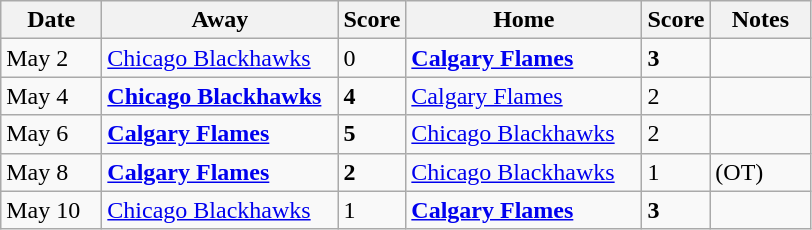<table class="wikitable">
<tr>
<th bgcolor="#DDDDFF" width="60">Date</th>
<th bgcolor="#DDDDFF" width="150">Away</th>
<th bgcolor="#DDDDFF" width="5">Score</th>
<th bgcolor="#DDDDFF" width="150">Home</th>
<th bgcolor="#DDDDFF" width="5">Score</th>
<th bgcolor="#DDDDFF" width="60">Notes</th>
</tr>
<tr>
<td>May 2</td>
<td><a href='#'>Chicago Blackhawks</a></td>
<td>0</td>
<td><strong><a href='#'>Calgary Flames</a></strong></td>
<td><strong>3</strong></td>
<td></td>
</tr>
<tr>
<td>May 4</td>
<td><strong><a href='#'>Chicago Blackhawks</a></strong></td>
<td><strong>4</strong></td>
<td><a href='#'>Calgary Flames</a></td>
<td>2</td>
<td></td>
</tr>
<tr>
<td>May 6</td>
<td><strong><a href='#'>Calgary Flames</a></strong></td>
<td><strong>5</strong></td>
<td><a href='#'>Chicago Blackhawks</a></td>
<td>2</td>
<td></td>
</tr>
<tr>
<td>May 8</td>
<td><strong><a href='#'>Calgary Flames</a></strong></td>
<td><strong>2</strong></td>
<td><a href='#'>Chicago Blackhawks</a></td>
<td>1</td>
<td>(OT)</td>
</tr>
<tr>
<td>May 10</td>
<td><a href='#'>Chicago Blackhawks</a></td>
<td>1</td>
<td><strong><a href='#'>Calgary Flames</a></strong></td>
<td><strong>3</strong></td>
<td></td>
</tr>
</table>
